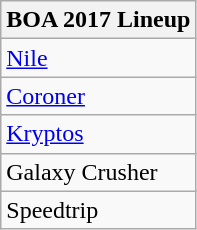<table class="wikitable">
<tr>
<th>BOA 2017 Lineup</th>
</tr>
<tr>
<td><a href='#'>Nile</a></td>
</tr>
<tr>
<td><a href='#'>Coroner</a></td>
</tr>
<tr>
<td><a href='#'>Kryptos</a></td>
</tr>
<tr>
<td>Galaxy Crusher</td>
</tr>
<tr>
<td>Speedtrip</td>
</tr>
</table>
